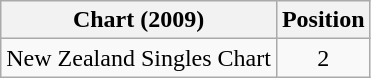<table class="wikitable sortable">
<tr>
<th>Chart (2009)</th>
<th>Position</th>
</tr>
<tr>
<td>New Zealand Singles Chart</td>
<td style="text-align:center;">2</td>
</tr>
</table>
